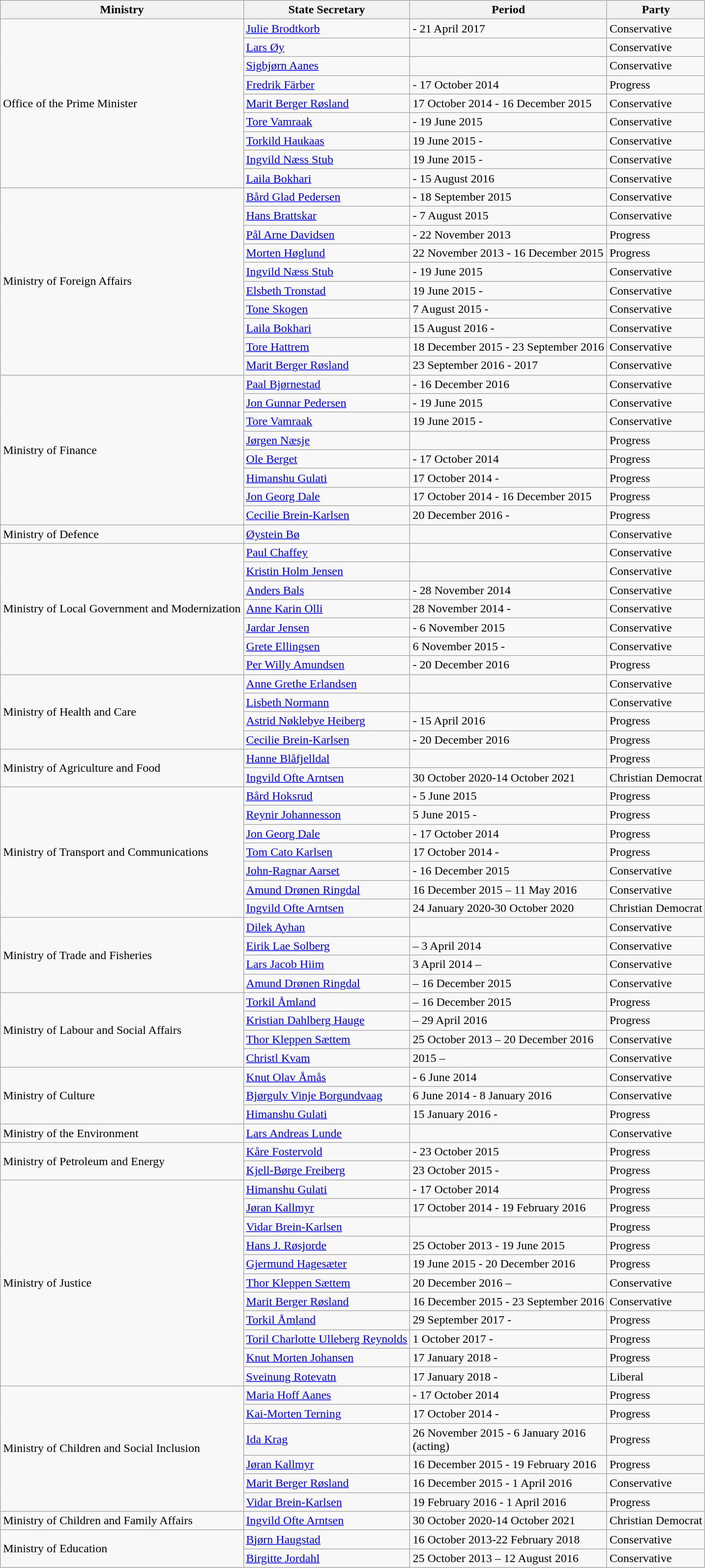<table class="wikitable">
<tr>
<th>Ministry</th>
<th>State Secretary</th>
<th>Period</th>
<th>Party</th>
</tr>
<tr>
<td rowspan=9>Office of the Prime Minister</td>
<td><a href='#'>Julie Brodtkorb</a></td>
<td>- 21 April 2017</td>
<td>Conservative</td>
</tr>
<tr>
<td><a href='#'>Lars Øy</a></td>
<td></td>
<td>Conservative</td>
</tr>
<tr>
<td><a href='#'>Sigbjørn Aanes</a></td>
<td></td>
<td>Conservative</td>
</tr>
<tr>
<td><a href='#'>Fredrik Färber</a></td>
<td>- 17 October 2014</td>
<td>Progress</td>
</tr>
<tr>
<td><a href='#'>Marit Berger Røsland</a></td>
<td>17 October 2014 - 16 December 2015</td>
<td>Conservative</td>
</tr>
<tr>
<td><a href='#'>Tore Vamraak</a></td>
<td>- 19 June 2015</td>
<td>Conservative</td>
</tr>
<tr>
<td><a href='#'>Torkild Haukaas</a></td>
<td>19 June 2015 -</td>
<td>Conservative</td>
</tr>
<tr>
<td><a href='#'>Ingvild Næss Stub</a></td>
<td>19 June 2015 -</td>
<td>Conservative</td>
</tr>
<tr>
<td><a href='#'>Laila Bokhari</a></td>
<td>- 15 August 2016</td>
<td>Conservative</td>
</tr>
<tr>
<td rowspan=10>Ministry of Foreign Affairs</td>
<td><a href='#'>Bård Glad Pedersen</a></td>
<td>- 18 September 2015</td>
<td>Conservative</td>
</tr>
<tr>
<td><a href='#'>Hans Brattskar</a></td>
<td>- 7 August 2015</td>
<td>Conservative</td>
</tr>
<tr>
<td><a href='#'>Pål Arne Davidsen</a></td>
<td>- 22 November 2013</td>
<td>Progress</td>
</tr>
<tr>
<td><a href='#'>Morten Høglund</a></td>
<td>22 November 2013 - 16 December 2015</td>
<td>Progress</td>
</tr>
<tr>
<td><a href='#'>Ingvild Næss Stub</a></td>
<td>- 19 June 2015</td>
<td>Conservative</td>
</tr>
<tr>
<td><a href='#'>Elsbeth Tronstad</a></td>
<td>19 June 2015 -</td>
<td>Conservative</td>
</tr>
<tr>
<td><a href='#'>Tone Skogen</a></td>
<td>7 August 2015 -</td>
<td>Conservative</td>
</tr>
<tr>
<td><a href='#'>Laila Bokhari</a></td>
<td>15 August 2016 -</td>
<td>Conservative</td>
</tr>
<tr>
<td><a href='#'>Tore Hattrem</a></td>
<td>18 December 2015 - 23 September 2016</td>
<td>Conservative</td>
</tr>
<tr>
<td><a href='#'>Marit Berger Røsland</a></td>
<td>23 September 2016 - 2017</td>
<td>Conservative</td>
</tr>
<tr>
<td rowspan=8>Ministry of Finance</td>
<td><a href='#'>Paal Bjørnestad</a></td>
<td>- 16 December 2016</td>
<td>Conservative</td>
</tr>
<tr>
<td><a href='#'>Jon Gunnar Pedersen</a></td>
<td>- 19 June 2015</td>
<td>Conservative</td>
</tr>
<tr>
<td><a href='#'>Tore Vamraak</a></td>
<td>19 June 2015 -</td>
<td>Conservative</td>
</tr>
<tr>
<td><a href='#'>Jørgen Næsje</a></td>
<td></td>
<td>Progress</td>
</tr>
<tr>
<td><a href='#'>Ole Berget</a></td>
<td>- 17 October 2014</td>
<td>Progress</td>
</tr>
<tr>
<td><a href='#'>Himanshu Gulati</a></td>
<td>17 October 2014 -</td>
<td>Progress</td>
</tr>
<tr>
<td><a href='#'>Jon Georg Dale</a></td>
<td>17 October 2014 - 16 December 2015</td>
<td>Progress</td>
</tr>
<tr>
<td><a href='#'>Cecilie Brein-Karlsen</a></td>
<td>20 December 2016 -</td>
<td>Progress</td>
</tr>
<tr>
<td>Ministry of Defence</td>
<td><a href='#'>Øystein Bø</a></td>
<td></td>
<td>Conservative</td>
</tr>
<tr>
<td rowspan=7>Ministry of Local Government and Modernization</td>
<td><a href='#'>Paul Chaffey</a></td>
<td></td>
<td>Conservative</td>
</tr>
<tr>
<td><a href='#'>Kristin Holm Jensen</a></td>
<td></td>
<td>Conservative</td>
</tr>
<tr>
<td><a href='#'>Anders Bals</a></td>
<td>- 28 November 2014</td>
<td>Conservative</td>
</tr>
<tr>
<td><a href='#'>Anne Karin Olli</a></td>
<td>28 November 2014 -</td>
<td>Conservative</td>
</tr>
<tr>
<td><a href='#'>Jardar Jensen</a></td>
<td>- 6 November 2015</td>
<td>Conservative</td>
</tr>
<tr>
<td><a href='#'>Grete Ellingsen</a></td>
<td>6 November 2015 -</td>
<td>Conservative</td>
</tr>
<tr>
<td><a href='#'>Per Willy Amundsen</a></td>
<td>- 20 December 2016</td>
<td>Progress</td>
</tr>
<tr>
<td rowspan=4>Ministry of Health and Care</td>
<td><a href='#'>Anne Grethe Erlandsen</a></td>
<td></td>
<td>Conservative</td>
</tr>
<tr>
<td><a href='#'>Lisbeth Normann</a></td>
<td></td>
<td>Conservative</td>
</tr>
<tr>
<td><a href='#'>Astrid Nøklebye Heiberg</a></td>
<td>- 15 April 2016</td>
<td>Progress</td>
</tr>
<tr>
<td><a href='#'>Cecilie Brein-Karlsen</a></td>
<td>- 20 December 2016</td>
<td>Progress</td>
</tr>
<tr>
<td rowspan=2>Ministry of Agriculture and Food</td>
<td><a href='#'>Hanne Blåfjelldal</a></td>
<td></td>
<td>Progress</td>
</tr>
<tr>
<td><a href='#'>Ingvild Ofte Arntsen</a></td>
<td>30 October 2020-14 October 2021</td>
<td>Christian Democrat</td>
</tr>
<tr>
<td rowspan=7>Ministry of Transport and Communications</td>
<td><a href='#'>Bård Hoksrud</a></td>
<td>- 5 June 2015</td>
<td>Progress</td>
</tr>
<tr>
<td><a href='#'>Reynir Johannesson</a></td>
<td>5 June 2015 -</td>
<td>Progress</td>
</tr>
<tr>
<td><a href='#'>Jon Georg Dale</a></td>
<td>- 17 October 2014</td>
<td>Progress</td>
</tr>
<tr>
<td><a href='#'>Tom Cato Karlsen</a></td>
<td>17 October 2014 -</td>
<td>Progress</td>
</tr>
<tr>
<td><a href='#'>John-Ragnar Aarset</a></td>
<td>- 16 December 2015</td>
<td>Conservative</td>
</tr>
<tr>
<td><a href='#'>Amund Drønen Ringdal</a></td>
<td>16 December 2015 – 11 May 2016</td>
<td>Conservative</td>
</tr>
<tr>
<td><a href='#'>Ingvild Ofte Arntsen</a></td>
<td>24 January 2020-30 October 2020</td>
<td>Christian Democrat</td>
</tr>
<tr>
<td rowspan=4>Ministry of Trade and Fisheries</td>
<td><a href='#'>Dilek Ayhan</a></td>
<td></td>
<td>Conservative</td>
</tr>
<tr>
<td><a href='#'>Eirik Lae Solberg</a></td>
<td>– 3 April 2014</td>
<td>Conservative</td>
</tr>
<tr>
<td><a href='#'>Lars Jacob Hiim</a></td>
<td>3 April 2014 –</td>
<td>Conservative</td>
</tr>
<tr>
<td><a href='#'>Amund Drønen Ringdal</a></td>
<td>– 16 December 2015</td>
<td>Conservative</td>
</tr>
<tr>
<td rowspan=4>Ministry of Labour and Social Affairs</td>
<td><a href='#'>Torkil Åmland</a></td>
<td>– 16 December 2015</td>
<td>Progress</td>
</tr>
<tr>
<td><a href='#'>Kristian Dahlberg Hauge</a></td>
<td>– 29 April 2016</td>
<td>Progress</td>
</tr>
<tr>
<td><a href='#'>Thor Kleppen Sættem</a></td>
<td>25 October 2013 – 20 December 2016</td>
<td>Conservative</td>
</tr>
<tr>
<td><a href='#'>Christl Kvam</a></td>
<td>2015 –</td>
<td>Conservative</td>
</tr>
<tr>
<td rowspan=3>Ministry of Culture</td>
<td><a href='#'>Knut Olav Åmås</a></td>
<td>- 6 June 2014</td>
<td>Conservative</td>
</tr>
<tr>
<td><a href='#'>Bjørgulv Vinje Borgundvaag</a></td>
<td>6 June 2014 - 8 January 2016</td>
<td>Conservative</td>
</tr>
<tr>
<td><a href='#'>Himanshu Gulati</a></td>
<td>15 January 2016 -</td>
<td>Progress</td>
</tr>
<tr>
<td>Ministry of the Environment</td>
<td><a href='#'>Lars Andreas Lunde</a></td>
<td></td>
<td>Conservative</td>
</tr>
<tr>
<td rowspan=2>Ministry of Petroleum and Energy</td>
<td><a href='#'>Kåre Fostervold</a></td>
<td>- 23 October 2015</td>
<td>Progress</td>
</tr>
<tr>
<td><a href='#'>Kjell-Børge Freiberg</a></td>
<td>23 October 2015 -</td>
<td>Progress</td>
</tr>
<tr>
<td rowspan=11>Ministry of Justice</td>
<td><a href='#'>Himanshu Gulati</a></td>
<td>- 17 October 2014</td>
<td>Progress</td>
</tr>
<tr>
<td><a href='#'>Jøran Kallmyr</a></td>
<td>17 October 2014 - 19 February 2016</td>
<td>Progress</td>
</tr>
<tr>
<td><a href='#'>Vidar Brein-Karlsen</a></td>
<td></td>
<td>Progress</td>
</tr>
<tr>
<td><a href='#'>Hans J. Røsjorde</a></td>
<td>25 October 2013 - 19 June 2015</td>
<td>Progress</td>
</tr>
<tr>
<td><a href='#'>Gjermund Hagesæter</a></td>
<td>19 June 2015 - 20 December 2016</td>
<td>Progress</td>
</tr>
<tr>
<td><a href='#'>Thor Kleppen Sættem</a></td>
<td>20 December 2016 –</td>
<td>Conservative</td>
</tr>
<tr>
<td><a href='#'>Marit Berger Røsland</a></td>
<td>16 December 2015 - 23 September 2016</td>
<td>Conservative</td>
</tr>
<tr>
<td><a href='#'>Torkil Åmland</a></td>
<td>29 September 2017 -</td>
<td>Progress</td>
</tr>
<tr>
<td><a href='#'>Toril Charlotte Ulleberg Reynolds</a></td>
<td>1 October 2017 -</td>
<td>Progress</td>
</tr>
<tr>
<td><a href='#'>Knut Morten Johansen</a></td>
<td>17 January 2018 -</td>
<td>Progress</td>
</tr>
<tr>
<td><a href='#'>Sveinung Rotevatn</a></td>
<td>17 January 2018 -</td>
<td>Liberal</td>
</tr>
<tr>
<td rowspan=6>Ministry of Children and Social Inclusion</td>
<td><a href='#'>Maria Hoff Aanes</a></td>
<td>- 17 October 2014</td>
<td>Progress</td>
</tr>
<tr>
<td><a href='#'>Kai-Morten Terning</a></td>
<td>17 October 2014 -</td>
<td>Progress</td>
</tr>
<tr>
<td><a href='#'>Ida Krag</a></td>
<td>26 November 2015 - 6 January 2016<br>(acting)</td>
<td>Progress</td>
</tr>
<tr>
<td><a href='#'>Jøran Kallmyr</a></td>
<td>16 December 2015 - 19 February 2016</td>
<td>Progress</td>
</tr>
<tr>
<td><a href='#'>Marit Berger Røsland</a></td>
<td>16 December 2015 - 1 April 2016</td>
<td>Conservative</td>
</tr>
<tr>
<td><a href='#'>Vidar Brein-Karlsen</a></td>
<td>19 February 2016 - 1 April 2016</td>
<td>Progress</td>
</tr>
<tr>
<td>Ministry of Children and Family Affairs</td>
<td><a href='#'>Ingvild Ofte Arntsen</a></td>
<td>30 October 2020-14 October 2021</td>
<td>Christian Democrat</td>
</tr>
<tr>
<td rowspan=2>Ministry of Education</td>
<td><a href='#'>Bjørn Haugstad</a></td>
<td>16 October 2013-22 February 2018</td>
<td>Conservative</td>
</tr>
<tr>
<td><a href='#'>Birgitte Jordahl</a></td>
<td>25 October 2013 – 12 August 2016</td>
<td>Conservative</td>
</tr>
</table>
